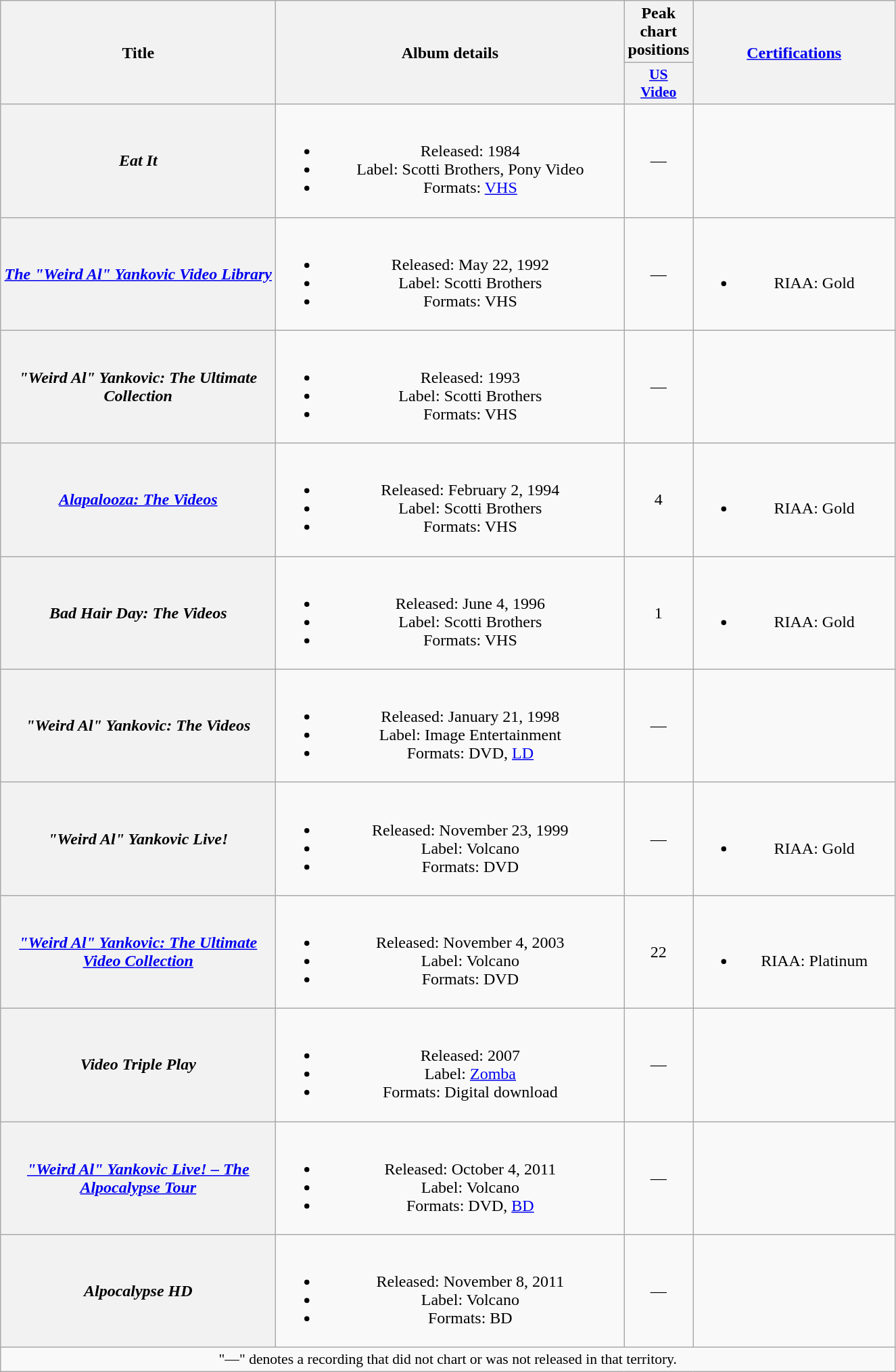<table class="wikitable plainrowheaders" style="text-align:center;">
<tr>
<th scope="col" rowspan="2" style="width:16.5em;">Title</th>
<th scope="col" rowspan="2" style="width:21em;">Album details</th>
<th scope="col">Peak chart positions</th>
<th scope="col" rowspan="2" style="width:12em;"><a href='#'>Certifications</a></th>
</tr>
<tr>
<th scope="col" style="width:3em;font-size:90%;"><a href='#'>US<br>Video</a><br></th>
</tr>
<tr>
<th scope="row"><em>Eat It</em></th>
<td><br><ul><li>Released: 1984</li><li>Label: Scotti Brothers, Pony Video</li><li>Formats: <a href='#'>VHS</a></li></ul></td>
<td>—</td>
<td></td>
</tr>
<tr>
<th scope="row"><em><a href='#'>The "Weird Al" Yankovic Video Library</a></em></th>
<td><br><ul><li>Released: May 22, 1992</li><li>Label: Scotti Brothers</li><li>Formats: VHS</li></ul></td>
<td>—</td>
<td><br><ul><li>RIAA: Gold</li></ul></td>
</tr>
<tr>
<th scope="row"><em>"Weird Al" Yankovic: The Ultimate Collection</em></th>
<td><br><ul><li>Released: 1993</li><li>Label: Scotti Brothers</li><li>Formats: VHS</li></ul></td>
<td>—</td>
<td></td>
</tr>
<tr>
<th scope="row"><em><a href='#'>Alapalooza: The Videos</a></em></th>
<td><br><ul><li>Released: February 2, 1994</li><li>Label: Scotti Brothers</li><li>Formats: VHS</li></ul></td>
<td>4</td>
<td><br><ul><li>RIAA: Gold</li></ul></td>
</tr>
<tr>
<th scope="row"><em>Bad Hair Day: The Videos</em></th>
<td><br><ul><li>Released: June 4, 1996</li><li>Label: Scotti Brothers</li><li>Formats: VHS</li></ul></td>
<td>1</td>
<td><br><ul><li>RIAA: Gold</li></ul></td>
</tr>
<tr>
<th scope="row"><em>"Weird Al" Yankovic: The Videos</em></th>
<td><br><ul><li>Released: January 21, 1998</li><li>Label: Image Entertainment</li><li>Formats: DVD, <a href='#'>LD</a></li></ul></td>
<td>—</td>
<td></td>
</tr>
<tr>
<th scope="row"><em>"Weird Al" Yankovic Live!</em></th>
<td><br><ul><li>Released: November 23, 1999</li><li>Label: Volcano</li><li>Formats: DVD</li></ul></td>
<td>—</td>
<td><br><ul><li>RIAA: Gold</li></ul></td>
</tr>
<tr>
<th scope="row"><em><a href='#'>"Weird Al" Yankovic: The Ultimate Video Collection</a></em></th>
<td><br><ul><li>Released: November 4, 2003</li><li>Label: Volcano</li><li>Formats: DVD</li></ul></td>
<td>22</td>
<td><br><ul><li>RIAA: Platinum</li></ul></td>
</tr>
<tr>
<th scope="row"><em>Video Triple Play</em></th>
<td><br><ul><li>Released: 2007</li><li>Label: <a href='#'>Zomba</a></li><li>Formats: Digital download</li></ul></td>
<td>—</td>
<td></td>
</tr>
<tr>
<th scope="row"><em><a href='#'>"Weird Al" Yankovic Live! – The Alpocalypse Tour</a></em></th>
<td><br><ul><li>Released: October 4, 2011</li><li>Label: Volcano</li><li>Formats: DVD, <a href='#'>BD</a></li></ul></td>
<td>—</td>
<td></td>
</tr>
<tr>
<th scope="row"><em>Alpocalypse HD</em></th>
<td><br><ul><li>Released: November 8, 2011</li><li>Label: Volcano</li><li>Formats: BD</li></ul></td>
<td>—</td>
<td></td>
</tr>
<tr>
<td colspan="4" style="font-size:90%">"—" denotes a recording that did not chart or was not released in that territory.</td>
</tr>
</table>
